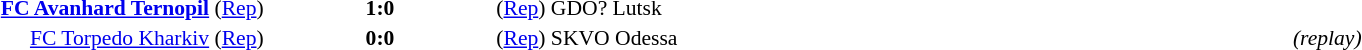<table width=100% cellspacing=1>
<tr>
<th width=20%></th>
<th width=12%></th>
<th width=20%></th>
<th></th>
</tr>
<tr style=font-size:90%>
<td align=right><strong><a href='#'>FC Avanhard Ternopil</a></strong> (<a href='#'>Rep</a>)</td>
<td align=center><strong>1:0</strong></td>
<td>(<a href='#'>Rep</a>) GDO? Lutsk</td>
</tr>
<tr style=font-size:90%>
<td align=right><a href='#'>FC Torpedo Kharkiv</a> (<a href='#'>Rep</a>)</td>
<td align=center><strong>0:0</strong></td>
<td>(<a href='#'>Rep</a>) SKVO Odessa</td>
<td align=center><em>(replay)</em></td>
</tr>
</table>
